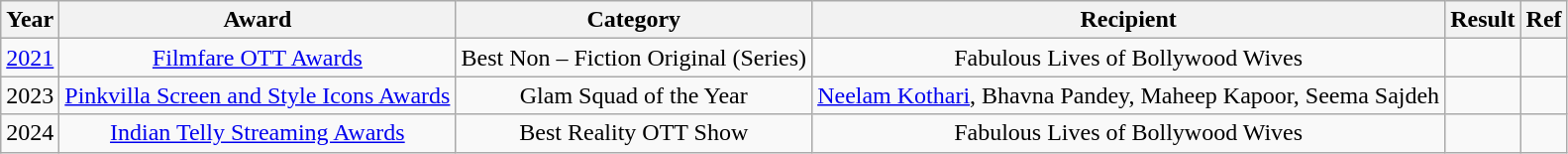<table class="wikitable" style="text-align:center;">
<tr>
<th>Year</th>
<th>Award</th>
<th>Category</th>
<th>Recipient</th>
<th>Result</th>
<th>Ref</th>
</tr>
<tr>
<td><a href='#'>2021</a></td>
<td><a href='#'>Filmfare OTT Awards</a></td>
<td>Best Non – Fiction Original (Series)</td>
<td>Fabulous Lives of Bollywood Wives</td>
<td></td>
<td></td>
</tr>
<tr>
<td>2023</td>
<td><a href='#'>Pinkvilla Screen and Style Icons Awards</a></td>
<td>Glam Squad of the Year</td>
<td><a href='#'>Neelam Kothari</a>, Bhavna Pandey, Maheep Kapoor, Seema Sajdeh</td>
<td></td>
<td></td>
</tr>
<tr>
<td>2024</td>
<td><a href='#'>Indian Telly Streaming Awards</a></td>
<td>Best Reality OTT Show</td>
<td>Fabulous Lives of Bollywood Wives</td>
<td></td>
<td></td>
</tr>
</table>
